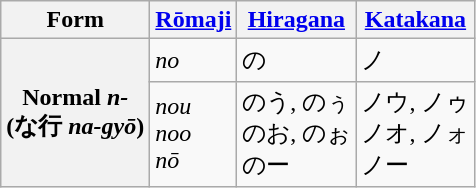<table class="wikitable">
<tr>
<th>Form</th>
<th><a href='#'>Rōmaji</a></th>
<th><a href='#'>Hiragana</a></th>
<th><a href='#'>Katakana</a></th>
</tr>
<tr>
<th rowspan="2">Normal <em>n-</em><br>(な行 <em>na-gyō</em>)</th>
<td><em>no</em></td>
<td>の</td>
<td>ノ</td>
</tr>
<tr>
<td><em>nou</em><br><em>noo</em><br><em>nō</em></td>
<td>のう, のぅ<br>のお, のぉ<br>のー</td>
<td>ノウ, ノゥ<br>ノオ, ノォ<br>ノー</td>
</tr>
</table>
